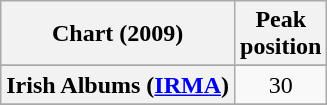<table class="wikitable sortable plainrowheaders">
<tr>
<th scope="col">Chart (2009)</th>
<th scope="col">Peak<br>position</th>
</tr>
<tr>
</tr>
<tr>
</tr>
<tr>
</tr>
<tr>
<th scope="row">Irish Albums (<a href='#'>IRMA</a>)</th>
<td style="text-align:center">30</td>
</tr>
<tr>
</tr>
<tr>
</tr>
<tr>
</tr>
<tr>
</tr>
</table>
